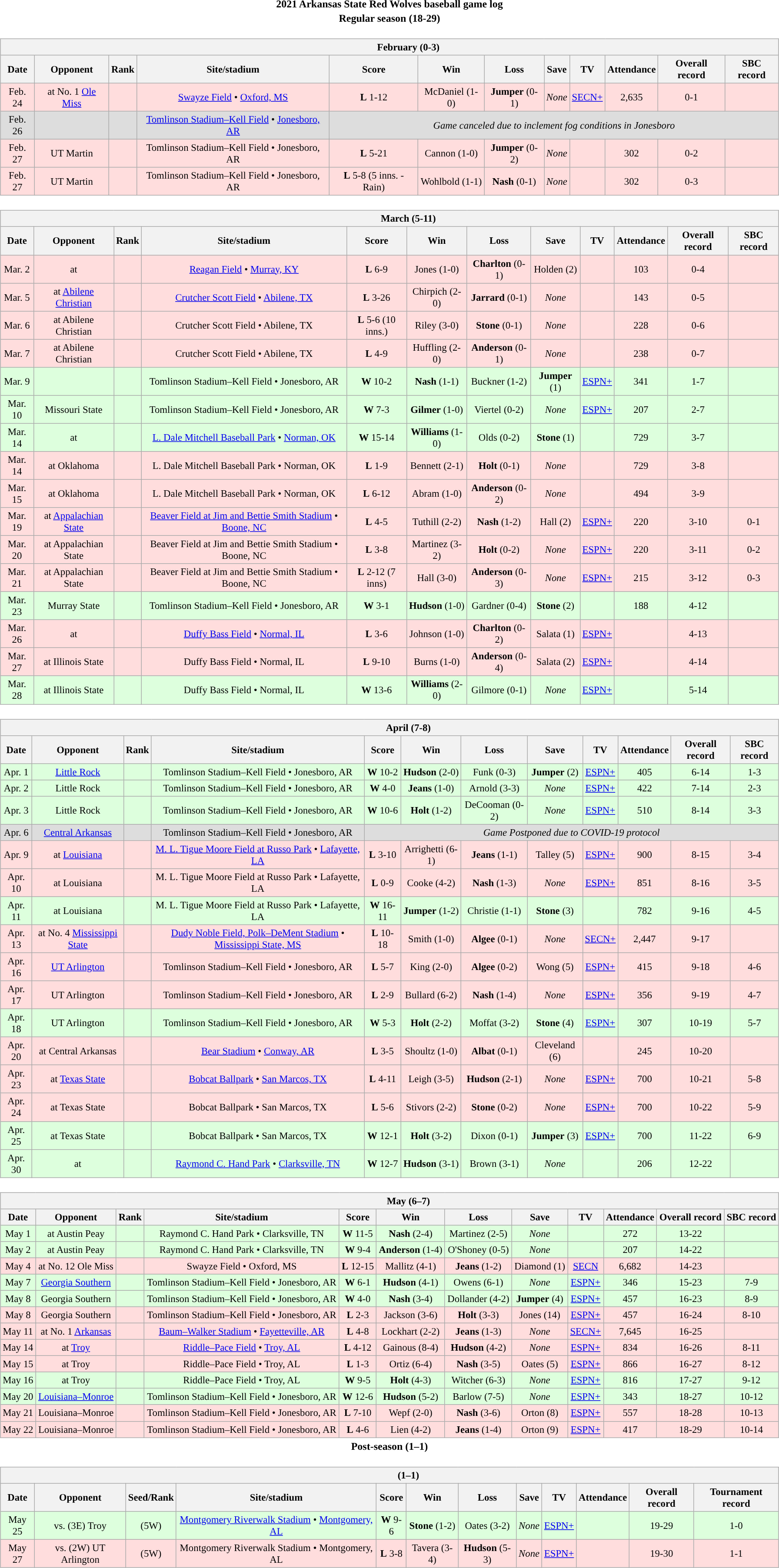<table class="toccolours" width=95% style="clear:both; margin:1.5em auto; text-align:center;">
<tr>
<th colspan=2>2021 Arkansas State Red Wolves baseball game log</th>
</tr>
<tr>
<th colspan=2>Regular season (18-29)</th>
</tr>
<tr valign="top">
<td><br><table class="wikitable collapsible" style="margin:auto; width:100%; text-align:center; font-size:95%">
<tr>
<th colspan=12 style="padding-left:4em;">February (0-3)</th>
</tr>
<tr>
<th>Date</th>
<th>Opponent</th>
<th>Rank</th>
<th>Site/stadium</th>
<th>Score</th>
<th>Win</th>
<th>Loss</th>
<th>Save</th>
<th>TV</th>
<th>Attendance</th>
<th>Overall record</th>
<th>SBC record</th>
</tr>
<tr align="center" bgcolor=#ffdddd>
<td>Feb. 24</td>
<td>at No. 1 <a href='#'>Ole Miss</a></td>
<td></td>
<td><a href='#'>Swayze Field</a> • <a href='#'>Oxford, MS</a></td>
<td><strong>L</strong> 1-12</td>
<td>McDaniel (1-0)</td>
<td><strong>Jumper</strong> (0-1)</td>
<td><em>None</em></td>
<td><a href='#'>SECN+</a></td>
<td>2,635</td>
<td>0-1</td>
<td></td>
</tr>
<tr align="center" bgcolor=#dddddd>
<td>Feb. 26</td>
<td></td>
<td></td>
<td><a href='#'>Tomlinson Stadium–Kell Field</a> • <a href='#'>Jonesboro, AR</a></td>
<td colspan=12><em>Game canceled due to inclement fog conditions in Jonesboro</em></td>
</tr>
<tr align="center" bgcolor=#ffdddd>
<td>Feb. 27</td>
<td>UT Martin</td>
<td></td>
<td>Tomlinson Stadium–Kell Field • Jonesboro, AR</td>
<td><strong>L</strong> 5-21</td>
<td>Cannon (1-0)</td>
<td><strong>Jumper</strong> (0-2)</td>
<td><em>None</em></td>
<td></td>
<td>302</td>
<td>0-2</td>
<td></td>
</tr>
<tr align="center" bgcolor=#ffdddd>
<td>Feb. 27</td>
<td>UT Martin</td>
<td></td>
<td>Tomlinson Stadium–Kell Field • Jonesboro, AR</td>
<td><strong>L</strong> 5-8 (5 inns. - Rain)</td>
<td>Wohlbold (1-1)</td>
<td><strong>Nash</strong> (0-1)</td>
<td><em>None</em></td>
<td></td>
<td>302</td>
<td>0-3</td>
<td></td>
</tr>
</table>
</td>
</tr>
<tr>
<td><br><table class="wikitable collapsible " style="margin:auto; width:100%; text-align:center; font-size:95%">
<tr>
<th colspan=12 style="padding-left:4em;">March (5-11)</th>
</tr>
<tr>
<th>Date</th>
<th>Opponent</th>
<th>Rank</th>
<th>Site/stadium</th>
<th>Score</th>
<th>Win</th>
<th>Loss</th>
<th>Save</th>
<th>TV</th>
<th>Attendance</th>
<th>Overall record</th>
<th>SBC record</th>
</tr>
<tr align="center" bgcolor=#ffdddd>
<td>Mar. 2</td>
<td>at </td>
<td></td>
<td><a href='#'>Reagan Field</a> • <a href='#'>Murray, KY</a></td>
<td><strong>L</strong> 6-9</td>
<td>Jones (1-0)</td>
<td><strong>Charlton</strong> (0-1)</td>
<td>Holden (2)</td>
<td></td>
<td>103</td>
<td>0-4</td>
<td></td>
</tr>
<tr align="center" bgcolor=#ffdddd>
<td>Mar. 5</td>
<td>at <a href='#'>Abilene Christian</a></td>
<td></td>
<td><a href='#'>Crutcher Scott Field</a> • <a href='#'>Abilene, TX</a></td>
<td><strong>L</strong> 3-26</td>
<td>Chirpich (2-0)</td>
<td><strong>Jarrard</strong> (0-1)</td>
<td><em>None</em></td>
<td></td>
<td>143</td>
<td>0-5</td>
<td></td>
</tr>
<tr align="center" bgcolor=#ffdddd>
<td>Mar. 6</td>
<td>at Abilene Christian</td>
<td></td>
<td>Crutcher Scott Field • Abilene, TX</td>
<td><strong>L</strong> 5-6 (10 inns.)</td>
<td>Riley (3-0)</td>
<td><strong>Stone</strong> (0-1)</td>
<td><em>None</em></td>
<td></td>
<td>228</td>
<td>0-6</td>
<td></td>
</tr>
<tr align="center" bgcolor=#ffdddd>
<td>Mar. 7</td>
<td>at Abilene Christian</td>
<td></td>
<td>Crutcher Scott Field • Abilene, TX</td>
<td><strong>L</strong> 4-9</td>
<td>Huffling (2-0)</td>
<td><strong>Anderson</strong> (0-1)</td>
<td><em>None</em></td>
<td></td>
<td>238</td>
<td>0-7</td>
<td></td>
</tr>
<tr align="center" bgcolor=#ddffdd>
<td>Mar. 9</td>
<td></td>
<td></td>
<td>Tomlinson Stadium–Kell Field • Jonesboro, AR</td>
<td><strong>W</strong> 10-2</td>
<td><strong>Nash</strong> (1-1)</td>
<td>Buckner (1-2)</td>
<td><strong>Jumper</strong> (1)</td>
<td><a href='#'>ESPN+</a></td>
<td>341</td>
<td>1-7</td>
<td></td>
</tr>
<tr align="center" bgcolor=#ddffdd>
<td>Mar. 10</td>
<td>Missouri State</td>
<td></td>
<td>Tomlinson Stadium–Kell Field • Jonesboro, AR</td>
<td><strong>W</strong> 7-3</td>
<td><strong>Gilmer</strong> (1-0)</td>
<td>Viertel (0-2)</td>
<td><em>None</em></td>
<td><a href='#'>ESPN+</a></td>
<td>207</td>
<td>2-7</td>
<td></td>
</tr>
<tr align="center" bgcolor=#ddffdd>
<td>Mar. 14</td>
<td>at </td>
<td></td>
<td><a href='#'>L. Dale Mitchell Baseball Park</a> • <a href='#'>Norman, OK</a></td>
<td><strong>W</strong> 15-14</td>
<td><strong>Williams</strong> (1-0)</td>
<td>Olds (0-2)</td>
<td><strong>Stone</strong> (1)</td>
<td></td>
<td>729</td>
<td>3-7</td>
<td></td>
</tr>
<tr align="center" bgcolor=#ffdddd>
<td>Mar. 14</td>
<td>at Oklahoma</td>
<td></td>
<td>L. Dale Mitchell Baseball Park • Norman, OK</td>
<td><strong>L</strong> 1-9</td>
<td>Bennett (2-1)</td>
<td><strong>Holt</strong> (0-1)</td>
<td><em>None</em></td>
<td></td>
<td>729</td>
<td>3-8</td>
<td></td>
</tr>
<tr align="center" bgcolor=#ffdddd>
<td>Mar. 15</td>
<td>at Oklahoma</td>
<td></td>
<td>L. Dale Mitchell Baseball Park • Norman, OK</td>
<td><strong>L</strong> 6-12</td>
<td>Abram (1-0)</td>
<td><strong>Anderson</strong> (0-2)</td>
<td><em>None</em></td>
<td></td>
<td>494</td>
<td>3-9</td>
<td></td>
</tr>
<tr align="center" bgcolor=#ffdddd>
<td>Mar. 19</td>
<td>at <a href='#'>Appalachian State</a></td>
<td></td>
<td><a href='#'>Beaver Field at Jim and Bettie Smith Stadium</a> • <a href='#'>Boone, NC</a></td>
<td><strong>L</strong> 4-5</td>
<td>Tuthill (2-2)</td>
<td><strong>Nash</strong> (1-2)</td>
<td>Hall (2)</td>
<td><a href='#'>ESPN+</a></td>
<td>220</td>
<td>3-10</td>
<td>0-1</td>
</tr>
<tr align="center" bgcolor=#ffdddd>
<td>Mar. 20</td>
<td>at Appalachian State</td>
<td></td>
<td>Beaver Field at Jim and Bettie Smith Stadium • Boone, NC</td>
<td><strong>L</strong> 3-8</td>
<td>Martinez (3-2)</td>
<td><strong>Holt</strong> (0-2)</td>
<td><em>None</em></td>
<td><a href='#'>ESPN+</a></td>
<td>220</td>
<td>3-11</td>
<td>0-2</td>
</tr>
<tr align="center" bgcolor=#ffdddd>
<td>Mar. 21</td>
<td>at Appalachian State</td>
<td></td>
<td>Beaver Field at Jim and Bettie Smith Stadium • Boone, NC</td>
<td><strong>L</strong> 2-12 (7 inns)</td>
<td>Hall (3-0)</td>
<td><strong>Anderson</strong> (0-3)</td>
<td><em>None</em></td>
<td><a href='#'>ESPN+</a></td>
<td>215</td>
<td>3-12</td>
<td>0-3</td>
</tr>
<tr align="center" bgcolor=#ddffdd>
<td>Mar. 23</td>
<td>Murray State</td>
<td></td>
<td>Tomlinson Stadium–Kell Field • Jonesboro, AR</td>
<td><strong>W</strong> 3-1</td>
<td><strong>Hudson</strong> (1-0)</td>
<td>Gardner (0-4)</td>
<td><strong>Stone</strong> (2)</td>
<td></td>
<td>188</td>
<td>4-12</td>
<td></td>
</tr>
<tr align="center" bgcolor=#ffdddd>
<td>Mar. 26</td>
<td>at </td>
<td></td>
<td><a href='#'>Duffy Bass Field</a> • <a href='#'>Normal, IL</a></td>
<td><strong>L</strong> 3-6</td>
<td>Johnson (1-0)</td>
<td><strong>Charlton</strong> (0-2)</td>
<td>Salata (1)</td>
<td><a href='#'>ESPN+</a></td>
<td></td>
<td>4-13</td>
<td></td>
</tr>
<tr align="center" bgcolor=#ffdddd>
<td>Mar. 27</td>
<td>at Illinois State</td>
<td></td>
<td>Duffy Bass Field • Normal, IL</td>
<td><strong>L</strong> 9-10</td>
<td>Burns (1-0)</td>
<td><strong>Anderson</strong> (0-4)</td>
<td>Salata (2)</td>
<td><a href='#'>ESPN+</a></td>
<td></td>
<td>4-14</td>
<td></td>
</tr>
<tr align="center" bgcolor=#ddffdd>
<td>Mar. 28</td>
<td>at Illinois State</td>
<td></td>
<td>Duffy Bass Field • Normal, IL</td>
<td><strong>W</strong> 13-6</td>
<td><strong>Williams</strong> (2-0)</td>
<td>Gilmore (0-1)</td>
<td><em>None</em></td>
<td><a href='#'>ESPN+</a></td>
<td></td>
<td>5-14</td>
<td></td>
</tr>
</table>
</td>
</tr>
<tr>
<td><br><table class="wikitable collapsible" style="margin:auto; width:100%; text-align:center; font-size:95%">
<tr>
<th colspan=12 style="padding-left:4em;">April (7-8)</th>
</tr>
<tr>
<th>Date</th>
<th>Opponent</th>
<th>Rank</th>
<th>Site/stadium</th>
<th>Score</th>
<th>Win</th>
<th>Loss</th>
<th>Save</th>
<th>TV</th>
<th>Attendance</th>
<th>Overall record</th>
<th>SBC record</th>
</tr>
<tr align="center" bgcolor=#ddffdd>
<td>Apr. 1</td>
<td><a href='#'>Little Rock</a></td>
<td></td>
<td>Tomlinson Stadium–Kell Field • Jonesboro, AR</td>
<td><strong>W</strong> 10-2</td>
<td><strong>Hudson</strong> (2-0)</td>
<td>Funk (0-3)</td>
<td><strong>Jumper</strong> (2)</td>
<td><a href='#'>ESPN+</a></td>
<td>405</td>
<td>6-14</td>
<td>1-3</td>
</tr>
<tr align="center" bgcolor=#ddffdd>
<td>Apr. 2</td>
<td>Little Rock</td>
<td></td>
<td>Tomlinson Stadium–Kell Field • Jonesboro, AR</td>
<td><strong>W</strong> 4-0</td>
<td><strong>Jeans</strong> (1-0)</td>
<td>Arnold (3-3)</td>
<td><em>None</em></td>
<td><a href='#'>ESPN+</a></td>
<td>422</td>
<td>7-14</td>
<td>2-3</td>
</tr>
<tr align="center" bgcolor=#ddffdd>
<td>Apr. 3</td>
<td>Little Rock</td>
<td></td>
<td>Tomlinson Stadium–Kell Field • Jonesboro, AR</td>
<td><strong>W</strong> 10-6</td>
<td><strong>Holt</strong> (1-2)</td>
<td>DeCooman (0-2)</td>
<td><em>None</em></td>
<td><a href='#'>ESPN+</a></td>
<td>510</td>
<td>8-14</td>
<td>3-3</td>
</tr>
<tr align="center" bgcolor=#dddddd>
<td>Apr. 6</td>
<td><a href='#'>Central Arkansas</a></td>
<td></td>
<td>Tomlinson Stadium–Kell Field • Jonesboro, AR</td>
<td colspan=12><em>Game Postponed due to COVID-19 protocol</em></td>
</tr>
<tr align="center" bgcolor=#ffdddd>
<td>Apr. 9</td>
<td>at <a href='#'>Louisiana</a></td>
<td></td>
<td><a href='#'>M. L. Tigue Moore Field at Russo Park</a> • <a href='#'>Lafayette, LA</a></td>
<td><strong>L</strong> 3-10</td>
<td>Arrighetti (6-1)</td>
<td><strong>Jeans</strong> (1-1)</td>
<td>Talley (5)</td>
<td><a href='#'>ESPN+</a></td>
<td>900</td>
<td>8-15</td>
<td>3-4</td>
</tr>
<tr align="center" bgcolor=#ffdddd>
<td>Apr. 10</td>
<td>at Louisiana</td>
<td></td>
<td>M. L. Tigue Moore Field at Russo Park • Lafayette, LA</td>
<td><strong>L</strong> 0-9</td>
<td>Cooke (4-2)</td>
<td><strong>Nash</strong> (1-3)</td>
<td><em>None</em></td>
<td><a href='#'>ESPN+</a></td>
<td>851</td>
<td>8-16</td>
<td>3-5</td>
</tr>
<tr align="center" bgcolor=#ddffdd>
<td>Apr. 11</td>
<td>at Louisiana</td>
<td></td>
<td>M. L. Tigue Moore Field at Russo Park • Lafayette, LA</td>
<td><strong>W</strong> 16-11</td>
<td><strong>Jumper</strong> (1-2)</td>
<td>Christie (1-1)</td>
<td><strong>Stone</strong> (3)</td>
<td></td>
<td>782</td>
<td>9-16</td>
<td>4-5</td>
</tr>
<tr align="center" bgcolor=#ffdddd>
<td>Apr. 13</td>
<td>at No. 4 <a href='#'>Mississippi State</a></td>
<td></td>
<td><a href='#'>Dudy Noble Field, Polk–DeMent Stadium</a> • <a href='#'>Mississippi State, MS</a></td>
<td><strong>L</strong> 10-18</td>
<td>Smith (1-0)</td>
<td><strong>Algee</strong> (0-1)</td>
<td><em>None</em></td>
<td><a href='#'>SECN+</a></td>
<td>2,447</td>
<td>9-17</td>
<td></td>
</tr>
<tr align="center" bgcolor=#ffdddd>
<td>Apr. 16</td>
<td><a href='#'>UT Arlington</a></td>
<td></td>
<td>Tomlinson Stadium–Kell Field • Jonesboro, AR</td>
<td><strong>L</strong> 5-7</td>
<td>King (2-0)</td>
<td><strong>Algee</strong> (0-2)</td>
<td>Wong (5)</td>
<td><a href='#'>ESPN+</a></td>
<td>415</td>
<td>9-18</td>
<td>4-6</td>
</tr>
<tr align="center" bgcolor=#ffdddd>
<td>Apr. 17</td>
<td>UT Arlington</td>
<td></td>
<td>Tomlinson Stadium–Kell Field • Jonesboro, AR</td>
<td><strong>L</strong> 2-9</td>
<td>Bullard (6-2)</td>
<td><strong>Nash</strong> (1-4)</td>
<td><em>None</em></td>
<td><a href='#'>ESPN+</a></td>
<td>356</td>
<td>9-19</td>
<td>4-7</td>
</tr>
<tr align="center" bgcolor=#ddffdd>
<td>Apr. 18</td>
<td>UT Arlington</td>
<td></td>
<td>Tomlinson Stadium–Kell Field • Jonesboro, AR</td>
<td><strong>W</strong> 5-3</td>
<td><strong>Holt</strong> (2-2)</td>
<td>Moffat (3-2)</td>
<td><strong>Stone</strong> (4)</td>
<td><a href='#'>ESPN+</a></td>
<td>307</td>
<td>10-19</td>
<td>5-7</td>
</tr>
<tr align="center" bgcolor=#ffdddd>
<td>Apr. 20</td>
<td>at Central Arkansas</td>
<td></td>
<td><a href='#'>Bear Stadium</a> • <a href='#'>Conway, AR</a></td>
<td><strong>L</strong> 3-5</td>
<td>Shoultz (1-0)</td>
<td><strong>Albat</strong> (0-1)</td>
<td>Cleveland (6)</td>
<td></td>
<td>245</td>
<td>10-20</td>
<td></td>
</tr>
<tr align="center" bgcolor=#ffdddd>
<td>Apr. 23</td>
<td>at <a href='#'>Texas State</a></td>
<td></td>
<td><a href='#'>Bobcat Ballpark</a> • <a href='#'>San Marcos, TX</a></td>
<td><strong>L</strong> 4-11</td>
<td>Leigh (3-5)</td>
<td><strong>Hudson</strong> (2-1)</td>
<td><em>None</em></td>
<td><a href='#'>ESPN+</a></td>
<td>700</td>
<td>10-21</td>
<td>5-8</td>
</tr>
<tr align="center" bgcolor=#ffdddd>
<td>Apr. 24</td>
<td>at Texas State</td>
<td></td>
<td>Bobcat Ballpark • San Marcos, TX</td>
<td><strong>L</strong> 5-6</td>
<td>Stivors (2-2)</td>
<td><strong>Stone</strong> (0-2)</td>
<td><em>None</em></td>
<td><a href='#'>ESPN+</a></td>
<td>700</td>
<td>10-22</td>
<td>5-9</td>
</tr>
<tr align="center" bgcolor=#ddffdd>
<td>Apr. 25</td>
<td>at Texas State</td>
<td></td>
<td>Bobcat Ballpark • San Marcos, TX</td>
<td><strong>W</strong> 12-1</td>
<td><strong>Holt</strong> (3-2)</td>
<td>Dixon (0-1)</td>
<td><strong>Jumper</strong> (3)</td>
<td><a href='#'>ESPN+</a></td>
<td>700</td>
<td>11-22</td>
<td>6-9</td>
</tr>
<tr align="center" bgcolor=#ddffdd>
<td>Apr. 30</td>
<td>at </td>
<td></td>
<td><a href='#'>Raymond C. Hand Park</a> • <a href='#'>Clarksville, TN</a></td>
<td><strong>W</strong> 12-7</td>
<td><strong>Hudson</strong> (3-1)</td>
<td>Brown (3-1)</td>
<td><em>None</em></td>
<td></td>
<td>206</td>
<td>12-22</td>
<td></td>
</tr>
</table>
</td>
</tr>
<tr>
<td><br><table class="wikitable collapsible" style="margin:auto; width:100%; text-align:center; font-size:95%">
<tr>
<th colspan=13 style="padding-left:4em;">May (6–7)</th>
</tr>
<tr>
<th>Date</th>
<th>Opponent</th>
<th>Rank</th>
<th>Site/stadium</th>
<th>Score</th>
<th>Win</th>
<th>Loss</th>
<th>Save</th>
<th>TV</th>
<th>Attendance</th>
<th>Overall record</th>
<th>SBC record</th>
</tr>
<tr align="center" bgcolor=#ddffdd>
<td>May 1</td>
<td>at Austin Peay</td>
<td></td>
<td>Raymond C. Hand Park • Clarksville, TN</td>
<td><strong>W</strong> 11-5</td>
<td><strong>Nash</strong> (2-4)</td>
<td>Martinez (2-5)</td>
<td><em>None</em></td>
<td></td>
<td>272</td>
<td>13-22</td>
<td></td>
</tr>
<tr align="center" bgcolor=#ddffdd>
<td>May 2</td>
<td>at Austin Peay</td>
<td></td>
<td>Raymond C. Hand Park • Clarksville, TN</td>
<td><strong>W</strong> 9-4</td>
<td><strong>Anderson</strong> (1-4)</td>
<td>O'Shoney (0-5)</td>
<td><em>None</em></td>
<td></td>
<td>207</td>
<td>14-22</td>
<td></td>
</tr>
<tr align="center" bgcolor=#ffdddd>
<td>May 4</td>
<td>at No. 12 Ole Miss</td>
<td></td>
<td>Swayze Field • Oxford, MS</td>
<td><strong>L</strong> 12-15</td>
<td>Mallitz (4-1)</td>
<td><strong>Jeans</strong> (1-2)</td>
<td>Diamond (1)</td>
<td><a href='#'>SECN</a></td>
<td>6,682</td>
<td>14-23</td>
<td></td>
</tr>
<tr align="center" bgcolor=#ddffdd>
<td>May 7</td>
<td><a href='#'>Georgia Southern</a></td>
<td></td>
<td>Tomlinson Stadium–Kell Field • Jonesboro, AR</td>
<td><strong>W</strong> 6-1</td>
<td><strong>Hudson</strong> (4-1)</td>
<td>Owens (6-1)</td>
<td><em>None</em></td>
<td><a href='#'>ESPN+</a></td>
<td>346</td>
<td>15-23</td>
<td>7-9</td>
</tr>
<tr align="center" bgcolor=#ddffdd>
<td>May 8</td>
<td>Georgia Southern</td>
<td></td>
<td>Tomlinson Stadium–Kell Field • Jonesboro, AR</td>
<td><strong>W</strong> 4-0</td>
<td><strong>Nash</strong> (3-4)</td>
<td>Dollander (4-2)</td>
<td><strong>Jumper</strong> (4)</td>
<td><a href='#'>ESPN+</a></td>
<td>457</td>
<td>16-23</td>
<td>8-9</td>
</tr>
<tr align="center" bgcolor=#ffdddd>
<td>May 8</td>
<td>Georgia Southern</td>
<td></td>
<td>Tomlinson Stadium–Kell Field • Jonesboro, AR</td>
<td><strong>L</strong> 2-3</td>
<td>Jackson (3-6)</td>
<td><strong>Holt</strong> (3-3)</td>
<td>Jones (14)</td>
<td><a href='#'>ESPN+</a></td>
<td>457</td>
<td>16-24</td>
<td>8-10</td>
</tr>
<tr align="center" bgcolor=#ffdddd>
<td>May 11</td>
<td>at No. 1 <a href='#'>Arkansas</a></td>
<td></td>
<td><a href='#'>Baum–Walker Stadium</a> • <a href='#'>Fayetteville, AR</a></td>
<td><strong>L</strong> 4-8</td>
<td>Lockhart (2-2)</td>
<td><strong>Jeans</strong> (1-3)</td>
<td><em>None</em></td>
<td><a href='#'>SECN+</a></td>
<td>7,645</td>
<td>16-25</td>
<td></td>
</tr>
<tr align="center" bgcolor=#ffdddd>
<td>May 14</td>
<td>at <a href='#'>Troy</a></td>
<td></td>
<td><a href='#'>Riddle–Pace Field</a> • <a href='#'>Troy, AL</a></td>
<td><strong>L</strong> 4-12</td>
<td>Gainous (8-4)</td>
<td><strong>Hudson</strong> (4-2)</td>
<td><em>None</em></td>
<td><a href='#'>ESPN+</a></td>
<td>834</td>
<td>16-26</td>
<td>8-11</td>
</tr>
<tr align="center" bgcolor=#ffdddd>
<td>May 15</td>
<td>at Troy</td>
<td></td>
<td>Riddle–Pace Field • Troy, AL</td>
<td><strong>L</strong> 1-3</td>
<td>Ortiz (6-4)</td>
<td><strong>Nash</strong> (3-5)</td>
<td>Oates (5)</td>
<td><a href='#'>ESPN+</a></td>
<td>866</td>
<td>16-27</td>
<td>8-12</td>
</tr>
<tr align="center" bgcolor=#ddffdd>
<td>May 16</td>
<td>at Troy</td>
<td></td>
<td>Riddle–Pace Field • Troy, AL</td>
<td><strong>W</strong> 9-5</td>
<td><strong>Holt</strong> (4-3)</td>
<td>Witcher (6-3)</td>
<td><em>None</em></td>
<td><a href='#'>ESPN+</a></td>
<td>816</td>
<td>17-27</td>
<td>9-12</td>
</tr>
<tr align="center" bgcolor=#ddffdd>
<td>May 20</td>
<td><a href='#'>Louisiana–Monroe</a></td>
<td></td>
<td>Tomlinson Stadium–Kell Field • Jonesboro, AR</td>
<td><strong>W</strong> 12-6</td>
<td><strong>Hudson</strong> (5-2)</td>
<td>Barlow (7-5)</td>
<td><em>None</em></td>
<td><a href='#'>ESPN+</a></td>
<td>343</td>
<td>18-27</td>
<td>10-12</td>
</tr>
<tr align="center" bgcolor=#ffdddd>
<td>May 21</td>
<td>Louisiana–Monroe</td>
<td></td>
<td>Tomlinson Stadium–Kell Field • Jonesboro, AR</td>
<td><strong>L</strong> 7-10</td>
<td>Wepf (2-0)</td>
<td><strong>Nash</strong> (3-6)</td>
<td>Orton (8)</td>
<td><a href='#'>ESPN+</a></td>
<td>557</td>
<td>18-28</td>
<td>10-13</td>
</tr>
<tr align="center" bgcolor=#ffdddd>
<td>May 22</td>
<td>Louisiana–Monroe</td>
<td></td>
<td>Tomlinson Stadium–Kell Field • Jonesboro, AR</td>
<td><strong>L</strong> 4-6</td>
<td>Lien (4-2)</td>
<td><strong>Jeans</strong> (1-4)</td>
<td>Orton (9)</td>
<td><a href='#'>ESPN+</a></td>
<td>417</td>
<td>18-29</td>
<td>10-14</td>
</tr>
</table>
</td>
</tr>
<tr>
<th colspan=2>Post-season (1–1)</th>
</tr>
<tr>
<td><br><table class="wikitable collapsible" style="margin:auto; width:100%; text-align:center; font-size:95%">
<tr>
<th colspan=12 style="padding-left:4em;"> (1–1)</th>
</tr>
<tr>
<th>Date</th>
<th>Opponent</th>
<th>Seed/Rank</th>
<th>Site/stadium</th>
<th>Score</th>
<th>Win</th>
<th>Loss</th>
<th>Save</th>
<th>TV</th>
<th>Attendance</th>
<th>Overall record</th>
<th>Tournament record</th>
</tr>
<tr align="center" bgcolor=#ddffdd>
<td>May 25</td>
<td>vs. (3E) Troy</td>
<td>(5W)</td>
<td><a href='#'>Montgomery Riverwalk Stadium</a> • <a href='#'>Montgomery, AL</a></td>
<td><strong>W</strong> 9-6</td>
<td><strong>Stone</strong> (1-2)</td>
<td>Oates (3-2)</td>
<td><em>None</em></td>
<td><a href='#'>ESPN+</a></td>
<td></td>
<td>19-29</td>
<td>1-0</td>
</tr>
<tr align="center" bgcolor=#ffdddd>
<td>May 27</td>
<td>vs. (2W) UT Arlington</td>
<td>(5W)</td>
<td>Montgomery Riverwalk Stadium • Montgomery, AL</td>
<td><strong>L</strong> 3-8</td>
<td>Tavera (3-4)</td>
<td><strong>Hudson</strong> (5-3)</td>
<td><em>None</em></td>
<td><a href='#'>ESPN+</a></td>
<td></td>
<td>19-30</td>
<td>1-1</td>
</tr>
</table>
</td>
</tr>
</table>
